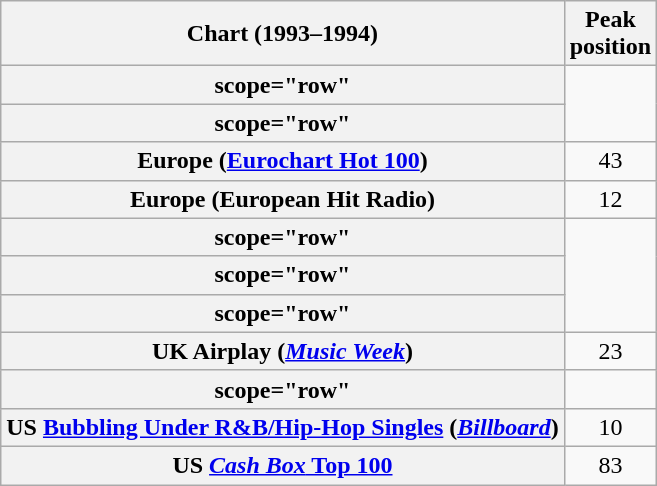<table class="wikitable plainrowheaders sortable" style="text-align:center">
<tr>
<th scope="col">Chart (1993–1994)</th>
<th scope="col">Peak<br>position</th>
</tr>
<tr>
<th>scope="row" </th>
</tr>
<tr>
<th>scope="row" </th>
</tr>
<tr>
<th scope="row">Europe (<a href='#'>Eurochart Hot 100</a>)</th>
<td>43</td>
</tr>
<tr>
<th scope="row">Europe (European Hit Radio)</th>
<td>12</td>
</tr>
<tr>
<th>scope="row" </th>
</tr>
<tr>
<th>scope="row" </th>
</tr>
<tr>
<th>scope="row" </th>
</tr>
<tr>
<th scope="row">UK Airplay (<em><a href='#'>Music Week</a></em>)</th>
<td>23</td>
</tr>
<tr>
<th>scope="row" </th>
</tr>
<tr>
<th scope="row">US <a href='#'>Bubbling Under R&B/Hip-Hop Singles</a> (<em><a href='#'>Billboard</a></em>)</th>
<td>10</td>
</tr>
<tr>
<th scope="row">US <a href='#'><em>Cash Box</em> Top 100</a></th>
<td>83</td>
</tr>
</table>
